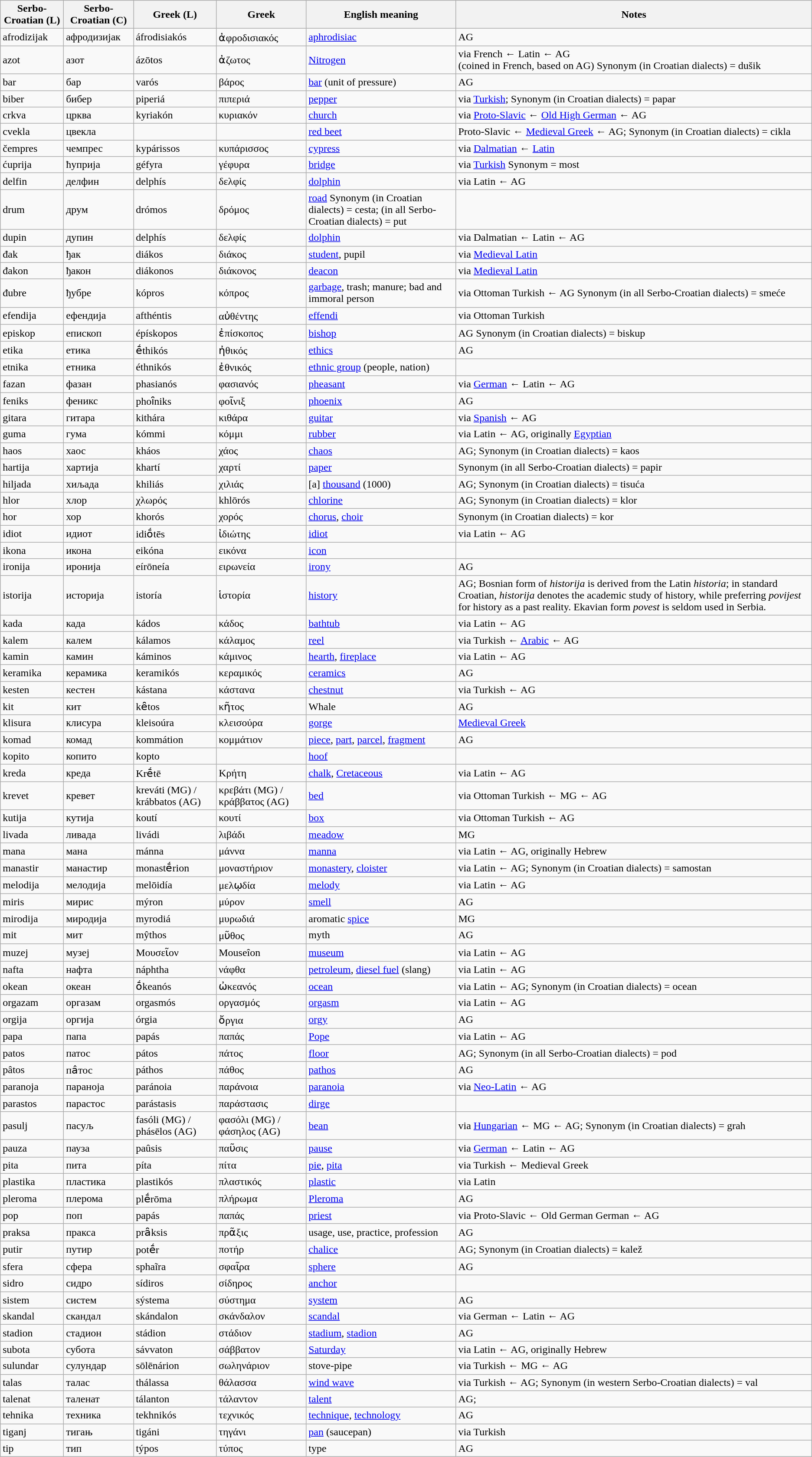<table class="wikitable" |>
<tr>
<th>Serbo-Croatian (L)</th>
<th>Serbo-Croatian (C)</th>
<th>Greek (L)</th>
<th>Greek</th>
<th>English meaning</th>
<th>Notes</th>
</tr>
<tr>
<td>afrodizijak</td>
<td>афродизијак</td>
<td>áfrodisiakós</td>
<td>ἀφροδισιακός</td>
<td><a href='#'>aphrodisiac</a></td>
<td>AG</td>
</tr>
<tr>
<td>azot</td>
<td>азот</td>
<td>ázōtos</td>
<td>ἀζωτος</td>
<td><a href='#'>Nitrogen</a></td>
<td>via French ← Latin ← AG<br>(coined in French, based on AG) Synonym (in Croatian dialects) = dušik</td>
</tr>
<tr>
<td>bar</td>
<td>бар</td>
<td>varós</td>
<td>βάρος</td>
<td><a href='#'>bar</a> (unit of pressure)</td>
<td>AG</td>
</tr>
<tr>
<td>biber</td>
<td>бибер</td>
<td>piperiá</td>
<td>πιπεριά</td>
<td><a href='#'>pepper</a></td>
<td>via <a href='#'>Turkish</a>; Synonym (in Croatian dialects) = papar</td>
</tr>
<tr>
<td>crkva</td>
<td>црква</td>
<td>kyriakón</td>
<td>κυριακόν</td>
<td><a href='#'>church</a></td>
<td>via <a href='#'>Proto-Slavic</a> ← <a href='#'>Old High German</a> ← AG</td>
</tr>
<tr>
<td>cvekla</td>
<td>цвекла</td>
<td></td>
<td></td>
<td><a href='#'>red beet</a></td>
<td>Proto-Slavic ← <a href='#'>Medieval Greek</a> ← AG; Synonym (in Croatian dialects) = cikla</td>
</tr>
<tr>
<td>čempres</td>
<td>чемпрес</td>
<td>kypárissos</td>
<td>κυπάρισσος</td>
<td><a href='#'>cypress</a></td>
<td>via <a href='#'>Dalmatian</a> ← <a href='#'>Latin</a></td>
</tr>
<tr>
<td>ćuprija</td>
<td>ћуприја</td>
<td>géfyra</td>
<td>γέφυρα</td>
<td><a href='#'>bridge</a></td>
<td>via <a href='#'>Turkish</a> Synonym = most</td>
</tr>
<tr>
<td>delfin</td>
<td>делфин</td>
<td>delphís</td>
<td>δελφίς</td>
<td><a href='#'>dolphin</a></td>
<td>via Latin ← AG</td>
</tr>
<tr>
<td>drum</td>
<td>друм</td>
<td>drómos</td>
<td>δρόμος</td>
<td><a href='#'>road</a> Synonym (in Croatian dialects) = cesta; (in all Serbo-Croatian dialects) = put</td>
<td></td>
</tr>
<tr>
<td>dupin</td>
<td>дупин</td>
<td>delphís</td>
<td>δελφίς</td>
<td><a href='#'>dolphin</a></td>
<td>via Dalmatian ← Latin ← AG</td>
</tr>
<tr>
<td>đak</td>
<td>ђак</td>
<td>diákos</td>
<td>διάκος</td>
<td><a href='#'>student</a>, pupil</td>
<td>via <a href='#'>Medieval Latin</a></td>
</tr>
<tr>
<td>đakon</td>
<td>ђакон</td>
<td>diákonos</td>
<td>διάκονος</td>
<td><a href='#'>deacon</a></td>
<td>via <a href='#'>Medieval Latin</a></td>
</tr>
<tr>
<td>đubre</td>
<td>ђубре</td>
<td>kópros</td>
<td>κόπρος</td>
<td><a href='#'>garbage</a>, trash; manure; bad and immoral person</td>
<td>via Ottoman Turkish ← AG Synonym (in all Serbo-Croatian dialects) = smeće</td>
</tr>
<tr>
<td>efendija</td>
<td>ефендија</td>
<td>afthéntis</td>
<td>αὐθέντης</td>
<td><a href='#'>effendi</a></td>
<td>via Ottoman Turkish</td>
</tr>
<tr>
<td>episkop</td>
<td>епископ</td>
<td>épískopos</td>
<td>ἐπίσκοπος</td>
<td><a href='#'>bishop</a></td>
<td>AG Synonym (in Croatian dialects) = biskup</td>
</tr>
<tr>
<td>etika</td>
<td>етика</td>
<td>ḗthikós</td>
<td>ἠθικός</td>
<td><a href='#'>ethics</a></td>
<td>AG</td>
</tr>
<tr>
<td>etnika</td>
<td>етника</td>
<td>éthnikós</td>
<td>ἐθνικός</td>
<td><a href='#'>ethnic group</a> (people, nation)</td>
<td></td>
</tr>
<tr>
<td>fazan</td>
<td>фазан</td>
<td>phasianós</td>
<td>φασιανός</td>
<td><a href='#'>pheasant</a></td>
<td>via <a href='#'>German</a> ← Latin ← AG</td>
</tr>
<tr>
<td>feniks</td>
<td>феникс</td>
<td>phoȋniks</td>
<td>φοῖνιξ</td>
<td><a href='#'>phoenix</a></td>
<td>AG</td>
</tr>
<tr>
<td>gitara</td>
<td>гитара</td>
<td>kithára</td>
<td>κιθάρα</td>
<td><a href='#'>guitar</a></td>
<td>via <a href='#'>Spanish</a> ← AG</td>
</tr>
<tr>
<td>guma</td>
<td>гума</td>
<td>kómmi</td>
<td>κόμμι</td>
<td><a href='#'>rubber</a></td>
<td>via Latin ← AG, originally <a href='#'>Egyptian</a></td>
</tr>
<tr>
<td>haos</td>
<td>хаос</td>
<td>kháos</td>
<td>χάος</td>
<td><a href='#'>chaos</a></td>
<td>AG; Synonym (in Croatian dialects) = kaos</td>
</tr>
<tr>
<td>hartija</td>
<td>хартија</td>
<td>khartí</td>
<td>χαρτί</td>
<td><a href='#'>paper</a></td>
<td>Synonym (in all Serbo-Croatian dialects) = papir</td>
</tr>
<tr>
<td>hiljada</td>
<td>хиљада</td>
<td>khiliás</td>
<td>χιλιάς</td>
<td>[a] <a href='#'>thousand</a> (1000)</td>
<td>AG; Synonym (in Croatian dialects) = tisuća</td>
</tr>
<tr>
<td>hlor</td>
<td>хлор</td>
<td>χλωρός</td>
<td>khlōrós</td>
<td><a href='#'>chlorine</a></td>
<td>AG; Synonym (in Croatian dialects) = klor</td>
</tr>
<tr>
<td>hor</td>
<td>хор</td>
<td>khorós</td>
<td>χορός</td>
<td><a href='#'>chorus</a>, <a href='#'>choir</a></td>
<td>Synonym (in Croatian dialects) = kor</td>
</tr>
<tr>
<td>idiot</td>
<td>идиот</td>
<td>idiṓtēs</td>
<td>ἰδιώτης</td>
<td><a href='#'>idiot</a></td>
<td>via Latin ← AG</td>
</tr>
<tr>
<td>ikona</td>
<td>икона</td>
<td>eikóna</td>
<td>εικόνα</td>
<td><a href='#'>icon</a></td>
<td></td>
</tr>
<tr>
<td>ironija</td>
<td>иронија</td>
<td>eírōneía</td>
<td>ειρωνεία</td>
<td><a href='#'>irony</a></td>
<td>AG</td>
</tr>
<tr>
<td>istorija</td>
<td>историја</td>
<td>istoría</td>
<td>ἱστορία</td>
<td><a href='#'>history</a></td>
<td>AG; Bosnian form of <em>historija</em> is derived from the Latin <em>historia</em>; in standard Croatian, <em>historija</em> denotes the academic study of history, while preferring <em>povijest</em> for history as a past reality. Ekavian form <em>povest</em> is seldom used in Serbia.</td>
</tr>
<tr>
<td>kada</td>
<td>када</td>
<td>kádos</td>
<td>κάδος</td>
<td><a href='#'>bathtub</a></td>
<td>via Latin ← AG</td>
</tr>
<tr>
<td>kalem</td>
<td>калем</td>
<td>kálamos</td>
<td>κάλαμος</td>
<td><a href='#'>reel</a></td>
<td>via Turkish ← <a href='#'>Arabic</a> ← AG</td>
</tr>
<tr>
<td>kamin</td>
<td>камин</td>
<td>káminos</td>
<td>κάμινος</td>
<td><a href='#'>hearth</a>, <a href='#'>fireplace</a></td>
<td>via Latin ← AG</td>
</tr>
<tr>
<td>keramika</td>
<td>керамика</td>
<td>keramikós</td>
<td>κεραμικός</td>
<td><a href='#'>ceramics</a></td>
<td>AG</td>
</tr>
<tr>
<td>kesten</td>
<td>кестен</td>
<td>kástana</td>
<td>κάστανα</td>
<td><a href='#'>chestnut</a></td>
<td>via Turkish ← AG</td>
</tr>
<tr>
<td>kit</td>
<td>кит</td>
<td>kȇtos</td>
<td>κῆτος</td>
<td>Whale</td>
<td>AG</td>
</tr>
<tr>
<td>klisura</td>
<td>клисура</td>
<td>kleisoúra</td>
<td>κλεισούρα</td>
<td><a href='#'>gorge</a></td>
<td><a href='#'>Medieval Greek</a></td>
</tr>
<tr>
<td>komad</td>
<td>комад</td>
<td>kommátion</td>
<td>κομμάτιον</td>
<td><a href='#'>piece</a>, <a href='#'>part</a>, <a href='#'>parcel</a>, <a href='#'>fragment</a></td>
<td>AG</td>
</tr>
<tr>
<td>kopito</td>
<td>копито</td>
<td>kopto</td>
<td></td>
<td><a href='#'>hoof</a></td>
<td></td>
</tr>
<tr>
<td>kreda</td>
<td>креда</td>
<td>Krḗtē</td>
<td>Κρήτη</td>
<td><a href='#'>chalk</a>, <a href='#'>Cretaceous</a></td>
<td>via Latin ← AG</td>
</tr>
<tr>
<td>krevet</td>
<td>крeвет</td>
<td>kreváti (MG) / krábbatos (AG)</td>
<td>κρεβάτι (MG) / κράββατος (AG)</td>
<td><a href='#'>bed</a></td>
<td>via Ottoman Turkish ← MG ← AG</td>
</tr>
<tr>
<td>kutija</td>
<td>кутија</td>
<td>koutí</td>
<td>κουτί</td>
<td><a href='#'>box</a></td>
<td>via Ottoman Turkish ← AG</td>
</tr>
<tr>
<td>livada</td>
<td>ливада</td>
<td>livádi</td>
<td>λιβάδι</td>
<td><a href='#'>meadow</a></td>
<td>MG</td>
</tr>
<tr>
<td>mana</td>
<td>мана</td>
<td>mánna</td>
<td>μάννα</td>
<td><a href='#'>manna</a></td>
<td>via Latin ← AG, originally Hebrew</td>
</tr>
<tr>
<td>manastir</td>
<td>манастир</td>
<td>monastḗrion</td>
<td>μοναστήριον</td>
<td><a href='#'>monastery</a>, <a href='#'>cloister</a></td>
<td>via Latin ← AG; Synonym (in Croatian dialects) = samostan</td>
</tr>
<tr>
<td>melodija</td>
<td>мелодија</td>
<td>melōidía</td>
<td>μελῳδία</td>
<td><a href='#'>melody</a></td>
<td>via Latin ← AG</td>
</tr>
<tr>
<td>miris</td>
<td>мирис</td>
<td>mýron</td>
<td>μύρον</td>
<td><a href='#'>smell</a></td>
<td>AG</td>
</tr>
<tr>
<td>mirodija</td>
<td>миродија</td>
<td>myrodiá</td>
<td>μυρωδιά</td>
<td>aromatic <a href='#'>spice</a></td>
<td>MG</td>
</tr>
<tr>
<td>mit</td>
<td>мит</td>
<td>mŷthos</td>
<td>μῦθος</td>
<td>myth</td>
<td>AG</td>
</tr>
<tr>
<td>muzej</td>
<td>музеј</td>
<td>Μουσεῖον</td>
<td>Mouseîon</td>
<td><a href='#'>museum</a></td>
<td>via Latin ← AG</td>
</tr>
<tr>
<td>nafta</td>
<td>нафта</td>
<td>náphtha</td>
<td>νάφθα</td>
<td><a href='#'>petroleum</a>, <a href='#'>diesel fuel</a> (slang)</td>
<td>via Latin ← AG</td>
</tr>
<tr>
<td>okean</td>
<td>океан</td>
<td>ṓkeanós</td>
<td>ὠκεανός</td>
<td><a href='#'>ocean</a></td>
<td>via Latin ← AG; Synonym (in Croatian dialects) = ocean</td>
</tr>
<tr>
<td>orgazam</td>
<td>оргазам</td>
<td>orgasmós</td>
<td>οργασμός</td>
<td><a href='#'>orgasm</a></td>
<td>via Latin ← AG</td>
</tr>
<tr>
<td>orgija</td>
<td>оргија</td>
<td>órgia</td>
<td>ὄργια</td>
<td><a href='#'>orgy</a></td>
<td>AG</td>
</tr>
<tr>
<td>papa</td>
<td>папа</td>
<td>papás</td>
<td>παπάς</td>
<td><a href='#'>Pope</a></td>
<td>via Latin ← AG</td>
</tr>
<tr>
<td>patos</td>
<td>патос</td>
<td>pátos</td>
<td>πάτος</td>
<td><a href='#'>floor</a></td>
<td>AG; Synonym (in all Serbo-Croatian dialects) = pod</td>
</tr>
<tr>
<td>pâtos</td>
<td>па̂тос</td>
<td>páthos</td>
<td>πάθος</td>
<td><a href='#'>pathos</a></td>
<td>AG</td>
</tr>
<tr>
<td>paranoja</td>
<td>параноја</td>
<td>paránoia</td>
<td>παράνοια</td>
<td><a href='#'>paranoia</a></td>
<td>via <a href='#'>Neo-Latin</a> ← AG</td>
</tr>
<tr>
<td>parastos</td>
<td>парастос</td>
<td>parástasis</td>
<td>παράστασις</td>
<td><a href='#'>dirge</a></td>
<td></td>
</tr>
<tr>
<td>pasulj</td>
<td>пасуљ</td>
<td>fasóli (MG) / phásēlos (AG)</td>
<td>φασόλι (MG) / φάσηλος (AG)</td>
<td><a href='#'>bean</a></td>
<td>via <a href='#'>Hungarian</a> ← MG ← AG; Synonym (in Croatian dialects)  = grah</td>
</tr>
<tr>
<td>pauza</td>
<td>пауза</td>
<td>paûsis</td>
<td>παῦσις</td>
<td><a href='#'>pause</a></td>
<td>via <a href='#'>German</a> ← Latin ← AG</td>
</tr>
<tr>
<td>pita</td>
<td>пита</td>
<td>píta</td>
<td>πίτα</td>
<td><a href='#'>pie</a>, <a href='#'>pita</a></td>
<td>via Turkish ← Medieval Greek</td>
</tr>
<tr>
<td>plastika</td>
<td>пластика</td>
<td>plastikós</td>
<td>πλαστικός</td>
<td><a href='#'>plastic</a></td>
<td>via Latin</td>
</tr>
<tr>
<td>pleroma</td>
<td>плерома</td>
<td>plḗrōma</td>
<td>πλήρωμα</td>
<td><a href='#'>Pleroma</a></td>
<td>AG</td>
</tr>
<tr>
<td>pop</td>
<td>поп</td>
<td>papás</td>
<td>παπάς</td>
<td><a href='#'>priest</a></td>
<td>via Proto-Slavic ← Old German German ← AG</td>
</tr>
<tr>
<td>praksa</td>
<td>пракса</td>
<td>prȃksis</td>
<td>πρᾶξις</td>
<td>usage, use, practice, profession</td>
<td>AG</td>
</tr>
<tr>
<td>putir</td>
<td>путир</td>
<td>potḗr</td>
<td>ποτήρ</td>
<td><a href='#'>chalice</a></td>
<td>AG; Synonym (in Croatian dialects) = kalež</td>
</tr>
<tr>
<td>sfera</td>
<td>сфера</td>
<td>sphaĩra</td>
<td>σφαῖρα</td>
<td><a href='#'>sphere</a></td>
<td>AG</td>
</tr>
<tr>
<td>sidro</td>
<td>сидро</td>
<td>sídiros</td>
<td>σίδηρος</td>
<td><a href='#'>anchor</a></td>
<td></td>
</tr>
<tr>
<td>sistem</td>
<td>систем</td>
<td>sýstema</td>
<td>σύστημα</td>
<td><a href='#'>system</a></td>
<td>AG</td>
</tr>
<tr>
<td>skandal</td>
<td>скандал</td>
<td>skándalon</td>
<td>σκάνδαλον</td>
<td><a href='#'>scandal</a></td>
<td>via German ← Latin ← AG</td>
</tr>
<tr>
<td>stadion</td>
<td>стадион</td>
<td>stádion</td>
<td>στάδιον</td>
<td><a href='#'>stadium</a>, <a href='#'>stadion</a></td>
<td>AG</td>
</tr>
<tr>
<td>subota</td>
<td>субота</td>
<td>sávvaton</td>
<td>σάββατον</td>
<td><a href='#'>Saturday</a></td>
<td>via Latin ← AG, originally Hebrew</td>
</tr>
<tr>
<td>sulundar</td>
<td>сулундар</td>
<td>sōlēnárion</td>
<td>σωληνάριον</td>
<td>stove-pipe</td>
<td>via Turkish ← MG ← AG</td>
</tr>
<tr>
<td>talas</td>
<td>талас</td>
<td>thálassa</td>
<td>θάλασσα</td>
<td><a href='#'>wind wave</a></td>
<td>via Turkish ← AG; Synonym (in western Serbo-Croatian dialects) = val</td>
</tr>
<tr>
<td>talenat</td>
<td>таленат</td>
<td>tálanton</td>
<td>τάλαντον</td>
<td><a href='#'>talent</a></td>
<td>AG;</td>
</tr>
<tr>
<td>tehnika</td>
<td>техника</td>
<td>tekhnikós</td>
<td>τεχνικός</td>
<td><a href='#'>technique</a>, <a href='#'>technology</a></td>
<td>AG</td>
</tr>
<tr>
<td>tiganj</td>
<td>тигањ</td>
<td>tigáni</td>
<td>τηγάνι</td>
<td><a href='#'>pan</a> (saucepan)</td>
<td>via Turkish</td>
</tr>
<tr>
<td>tip</td>
<td>тип</td>
<td>týpos</td>
<td>τύπος</td>
<td>type</td>
<td>AG</td>
</tr>
</table>
